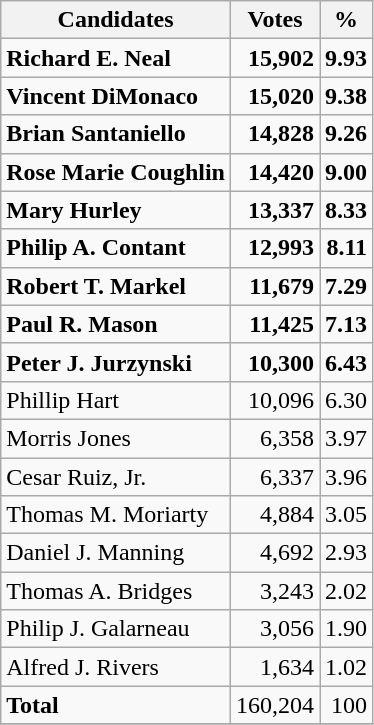<table class=wikitable>
<tr>
<th>Candidates</th>
<th>Votes</th>
<th>%</th>
</tr>
<tr>
<td><strong>Richard E. Neal</strong></td>
<td align="right"><strong>15,902</strong></td>
<td align="right"><strong>9.93</strong></td>
</tr>
<tr>
<td><strong>Vincent DiMonaco</strong></td>
<td align="right"><strong>15,020</strong></td>
<td align="right"><strong>9.38</strong></td>
</tr>
<tr>
<td><strong>Brian Santaniello</strong></td>
<td align="right"><strong>14,828</strong></td>
<td align="right"><strong>9.26</strong></td>
</tr>
<tr>
<td><strong>Rose Marie Coughlin</strong></td>
<td align="right"><strong>14,420</strong></td>
<td align="right"><strong>9.00</strong></td>
</tr>
<tr>
<td><strong>Mary Hurley</strong></td>
<td align="right"><strong>13,337</strong></td>
<td align="right"><strong>8.33</strong></td>
</tr>
<tr>
<td><strong>Philip A. Contant</strong></td>
<td align="right"><strong>12,993</strong></td>
<td align="right"><strong>8.11</strong></td>
</tr>
<tr>
<td><strong>Robert T. Markel</strong></td>
<td align="right"><strong>11,679</strong></td>
<td align="right"><strong>7.29</strong></td>
</tr>
<tr>
<td><strong>Paul R. Mason</strong></td>
<td align="right"><strong>11,425</strong></td>
<td align="right"><strong>7.13</strong></td>
</tr>
<tr>
<td><strong>Peter J. Jurzynski</strong></td>
<td align="right"><strong>10,300</strong></td>
<td align="right"><strong>6.43</strong></td>
</tr>
<tr>
<td>Phillip Hart</td>
<td align="right">10,096</td>
<td align="right">6.30</td>
</tr>
<tr>
<td>Morris Jones</td>
<td align="right">6,358</td>
<td align="right">3.97</td>
</tr>
<tr>
<td>Cesar Ruiz, Jr.</td>
<td align="right">6,337</td>
<td align="right">3.96</td>
</tr>
<tr>
<td>Thomas M. Moriarty</td>
<td align="right">4,884</td>
<td align="right">3.05</td>
</tr>
<tr>
<td>Daniel J. Manning</td>
<td align="right">4,692</td>
<td align="right">2.93</td>
</tr>
<tr>
<td>Thomas A. Bridges</td>
<td align="right">3,243</td>
<td align="right">2.02</td>
</tr>
<tr>
<td>Philip J. Galarneau</td>
<td align="right">3,056</td>
<td align="right">1.90</td>
</tr>
<tr>
<td>Alfred J. Rivers</td>
<td align="right">1,634</td>
<td align="right">1.02</td>
</tr>
<tr>
<td><strong>Total</strong></td>
<td align="right">160,204</td>
<td align="right">100</td>
</tr>
<tr>
</tr>
</table>
